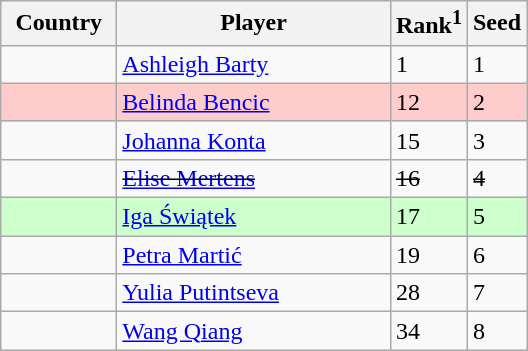<table class="sortable wikitable">
<tr>
<th width=70>Country</th>
<th width=175>Player</th>
<th>Rank<sup>1</sup></th>
<th>Seed</th>
</tr>
<tr>
<td></td>
<td><a href='#'>Ashleigh Barty</a></td>
<td>1</td>
<td>1</td>
</tr>
<tr style="background:#fcc;">
<td></td>
<td><a href='#'>Belinda Bencic</a></td>
<td>12</td>
<td>2</td>
</tr>
<tr>
<td></td>
<td><a href='#'>Johanna Konta</a></td>
<td>15</td>
<td>3</td>
</tr>
<tr>
<td><s></s></td>
<td><s><a href='#'>Elise Mertens</a></s></td>
<td><s>16</s></td>
<td><s>4</s></td>
</tr>
<tr style="background:#cfc;">
<td></td>
<td><a href='#'>Iga Świątek</a></td>
<td>17</td>
<td>5</td>
</tr>
<tr>
<td></td>
<td><a href='#'>Petra Martić</a></td>
<td>19</td>
<td>6</td>
</tr>
<tr>
<td></td>
<td><a href='#'>Yulia Putintseva</a></td>
<td>28</td>
<td>7</td>
</tr>
<tr>
<td></td>
<td><a href='#'>Wang Qiang</a></td>
<td>34</td>
<td>8</td>
</tr>
</table>
